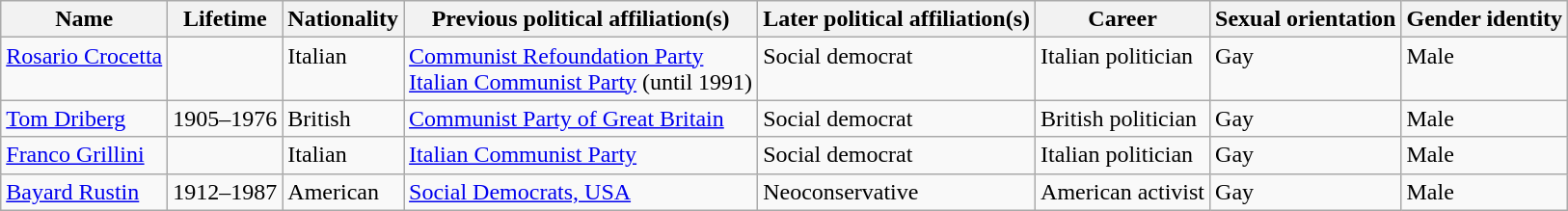<table class="wikitable sortable">
<tr>
<th>Name</th>
<th>Lifetime</th>
<th>Nationality</th>
<th>Previous political affiliation(s)</th>
<th>Later political affiliation(s)</th>
<th>Career</th>
<th>Sexual orientation</th>
<th>Gender identity</th>
</tr>
<tr valign="top">
<td><a href='#'>Rosario Crocetta</a></td>
<td></td>
<td>Italian</td>
<td><a href='#'>Communist Refoundation Party</a><br><a href='#'>Italian Communist Party</a> (until 1991)</td>
<td>Social democrat</td>
<td>Italian politician</td>
<td>Gay</td>
<td>Male</td>
</tr>
<tr valign="top">
<td><a href='#'>Tom Driberg</a></td>
<td>1905–1976</td>
<td>British</td>
<td><a href='#'>Communist Party of Great Britain</a></td>
<td>Social democrat</td>
<td>British politician</td>
<td>Gay</td>
<td>Male</td>
</tr>
<tr valign="top">
<td><a href='#'>Franco Grillini</a></td>
<td></td>
<td>Italian</td>
<td><a href='#'>Italian Communist Party</a></td>
<td>Social democrat</td>
<td>Italian politician</td>
<td>Gay</td>
<td>Male</td>
</tr>
<tr valign="top">
<td><a href='#'>Bayard Rustin</a></td>
<td>1912–1987</td>
<td>American</td>
<td><a href='#'>Social Democrats, USA</a></td>
<td>Neoconservative</td>
<td>American activist</td>
<td>Gay</td>
<td>Male</td>
</tr>
</table>
